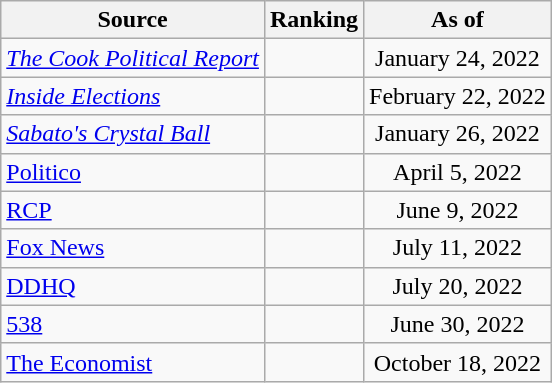<table class="wikitable" style="text-align:center">
<tr>
<th>Source</th>
<th>Ranking</th>
<th>As of</th>
</tr>
<tr>
<td align=left><em><a href='#'>The Cook Political Report</a></em></td>
<td></td>
<td>January 24, 2022</td>
</tr>
<tr>
<td align=left><em><a href='#'>Inside Elections</a></em></td>
<td></td>
<td>February 22, 2022</td>
</tr>
<tr>
<td align=left><em><a href='#'>Sabato's Crystal Ball</a></em></td>
<td></td>
<td>January 26, 2022</td>
</tr>
<tr>
<td align="left"><a href='#'>Politico</a></td>
<td></td>
<td>April 5, 2022</td>
</tr>
<tr>
<td align="left"><a href='#'>RCP</a></td>
<td></td>
<td>June 9, 2022</td>
</tr>
<tr>
<td align=left><a href='#'>Fox News</a></td>
<td></td>
<td>July 11, 2022</td>
</tr>
<tr>
<td align="left"><a href='#'>DDHQ</a></td>
<td></td>
<td>July 20, 2022</td>
</tr>
<tr>
<td align="left"><a href='#'>538</a></td>
<td></td>
<td>June 30, 2022</td>
</tr>
<tr>
<td align="left"><a href='#'>The Economist</a></td>
<td></td>
<td>October 18, 2022</td>
</tr>
</table>
